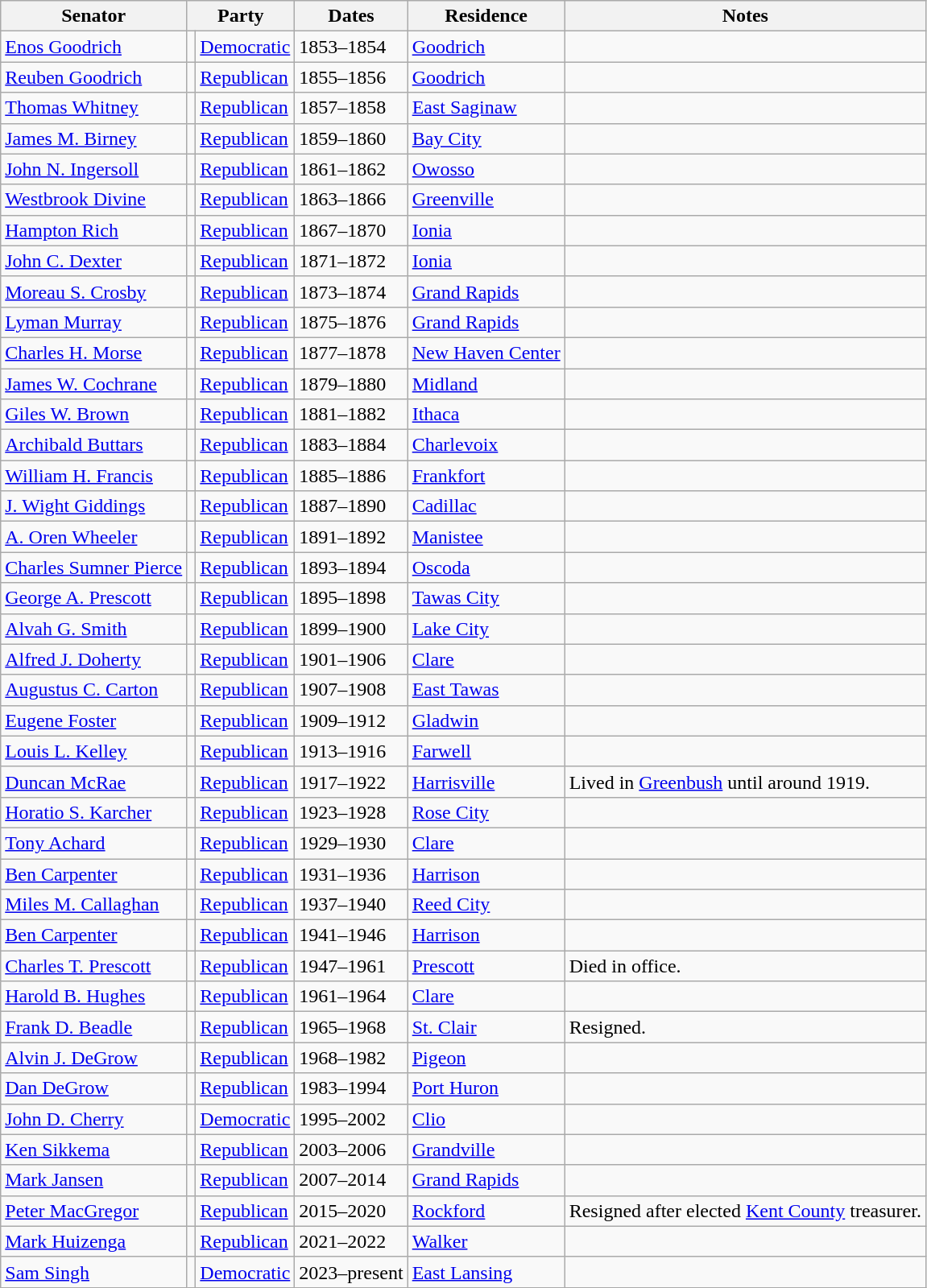<table class=wikitable>
<tr valign=bottom>
<th>Senator</th>
<th colspan="2">Party</th>
<th>Dates</th>
<th>Residence</th>
<th>Notes</th>
</tr>
<tr>
<td><a href='#'>Enos Goodrich</a></td>
<td bgcolor=></td>
<td><a href='#'>Democratic</a></td>
<td>1853–1854</td>
<td><a href='#'>Goodrich</a></td>
<td></td>
</tr>
<tr>
<td><a href='#'>Reuben Goodrich</a></td>
<td bgcolor=></td>
<td><a href='#'>Republican</a></td>
<td>1855–1856</td>
<td><a href='#'>Goodrich</a></td>
<td></td>
</tr>
<tr>
<td><a href='#'>Thomas Whitney</a></td>
<td bgcolor=></td>
<td><a href='#'>Republican</a></td>
<td>1857–1858</td>
<td><a href='#'>East Saginaw</a></td>
<td></td>
</tr>
<tr>
<td><a href='#'>James M. Birney</a></td>
<td bgcolor=></td>
<td><a href='#'>Republican</a></td>
<td>1859–1860</td>
<td><a href='#'>Bay City</a></td>
<td></td>
</tr>
<tr>
<td><a href='#'>John N. Ingersoll</a></td>
<td bgcolor=></td>
<td><a href='#'>Republican</a></td>
<td>1861–1862</td>
<td><a href='#'>Owosso</a></td>
<td></td>
</tr>
<tr>
<td><a href='#'>Westbrook Divine</a></td>
<td bgcolor=></td>
<td><a href='#'>Republican</a></td>
<td>1863–1866</td>
<td><a href='#'>Greenville</a></td>
<td></td>
</tr>
<tr>
<td><a href='#'>Hampton Rich</a></td>
<td bgcolor=></td>
<td><a href='#'>Republican</a></td>
<td>1867–1870</td>
<td><a href='#'>Ionia</a></td>
<td></td>
</tr>
<tr>
<td><a href='#'>John C. Dexter</a></td>
<td bgcolor=></td>
<td><a href='#'>Republican</a></td>
<td>1871–1872</td>
<td><a href='#'>Ionia</a></td>
<td></td>
</tr>
<tr>
<td><a href='#'>Moreau S. Crosby</a></td>
<td bgcolor=></td>
<td><a href='#'>Republican</a></td>
<td>1873–1874</td>
<td><a href='#'>Grand Rapids</a></td>
<td></td>
</tr>
<tr>
<td><a href='#'>Lyman Murray</a></td>
<td bgcolor=></td>
<td><a href='#'>Republican</a></td>
<td>1875–1876</td>
<td><a href='#'>Grand Rapids</a></td>
<td></td>
</tr>
<tr>
<td><a href='#'>Charles H. Morse</a></td>
<td bgcolor=></td>
<td><a href='#'>Republican</a></td>
<td>1877–1878</td>
<td><a href='#'>New Haven Center</a></td>
<td></td>
</tr>
<tr>
<td><a href='#'>James W. Cochrane</a></td>
<td bgcolor=></td>
<td><a href='#'>Republican</a></td>
<td>1879–1880</td>
<td><a href='#'>Midland</a></td>
<td></td>
</tr>
<tr>
<td><a href='#'>Giles W. Brown</a></td>
<td bgcolor=></td>
<td><a href='#'>Republican</a></td>
<td>1881–1882</td>
<td><a href='#'>Ithaca</a></td>
<td></td>
</tr>
<tr>
<td><a href='#'>Archibald Buttars</a></td>
<td bgcolor=></td>
<td><a href='#'>Republican</a></td>
<td>1883–1884</td>
<td><a href='#'>Charlevoix</a></td>
<td></td>
</tr>
<tr>
<td><a href='#'>William H. Francis</a></td>
<td bgcolor=></td>
<td><a href='#'>Republican</a></td>
<td>1885–1886</td>
<td><a href='#'>Frankfort</a></td>
<td></td>
</tr>
<tr>
<td><a href='#'>J. Wight Giddings</a></td>
<td bgcolor=></td>
<td><a href='#'>Republican</a></td>
<td>1887–1890</td>
<td><a href='#'>Cadillac</a></td>
<td></td>
</tr>
<tr>
<td><a href='#'>A. Oren Wheeler</a></td>
<td bgcolor=></td>
<td><a href='#'>Republican</a></td>
<td>1891–1892</td>
<td><a href='#'>Manistee</a></td>
<td></td>
</tr>
<tr>
<td><a href='#'>Charles Sumner Pierce</a></td>
<td bgcolor=></td>
<td><a href='#'>Republican</a></td>
<td>1893–1894</td>
<td><a href='#'>Oscoda</a></td>
<td></td>
</tr>
<tr>
<td><a href='#'>George A. Prescott</a></td>
<td bgcolor=></td>
<td><a href='#'>Republican</a></td>
<td>1895–1898</td>
<td><a href='#'>Tawas City</a></td>
<td></td>
</tr>
<tr>
<td><a href='#'>Alvah G. Smith</a></td>
<td bgcolor=></td>
<td><a href='#'>Republican</a></td>
<td>1899–1900</td>
<td><a href='#'>Lake City</a></td>
<td></td>
</tr>
<tr>
<td><a href='#'>Alfred J. Doherty</a></td>
<td bgcolor=></td>
<td><a href='#'>Republican</a></td>
<td>1901–1906</td>
<td><a href='#'>Clare</a></td>
<td></td>
</tr>
<tr>
<td><a href='#'>Augustus C. Carton</a></td>
<td bgcolor=></td>
<td><a href='#'>Republican</a></td>
<td>1907–1908</td>
<td><a href='#'>East Tawas</a></td>
<td></td>
</tr>
<tr>
<td><a href='#'>Eugene Foster</a></td>
<td bgcolor=></td>
<td><a href='#'>Republican</a></td>
<td>1909–1912</td>
<td><a href='#'>Gladwin</a></td>
<td></td>
</tr>
<tr>
<td><a href='#'>Louis L. Kelley</a></td>
<td bgcolor=></td>
<td><a href='#'>Republican</a></td>
<td>1913–1916</td>
<td><a href='#'>Farwell</a></td>
<td></td>
</tr>
<tr>
<td><a href='#'>Duncan McRae</a></td>
<td bgcolor=></td>
<td><a href='#'>Republican</a></td>
<td>1917–1922</td>
<td><a href='#'>Harrisville</a></td>
<td>Lived in <a href='#'>Greenbush</a> until around 1919.</td>
</tr>
<tr>
<td><a href='#'>Horatio S. Karcher</a></td>
<td bgcolor=></td>
<td><a href='#'>Republican</a></td>
<td>1923–1928</td>
<td><a href='#'>Rose City</a></td>
<td></td>
</tr>
<tr>
<td><a href='#'>Tony Achard</a></td>
<td bgcolor=></td>
<td><a href='#'>Republican</a></td>
<td>1929–1930</td>
<td><a href='#'>Clare</a></td>
<td></td>
</tr>
<tr>
<td><a href='#'>Ben Carpenter</a></td>
<td bgcolor=></td>
<td><a href='#'>Republican</a></td>
<td>1931–1936</td>
<td><a href='#'>Harrison</a></td>
<td></td>
</tr>
<tr>
<td><a href='#'>Miles M. Callaghan</a></td>
<td bgcolor=></td>
<td><a href='#'>Republican</a></td>
<td>1937–1940</td>
<td><a href='#'>Reed City</a></td>
<td></td>
</tr>
<tr>
<td><a href='#'>Ben Carpenter</a></td>
<td bgcolor=></td>
<td><a href='#'>Republican</a></td>
<td>1941–1946</td>
<td><a href='#'>Harrison</a></td>
<td></td>
</tr>
<tr>
<td><a href='#'>Charles T. Prescott</a></td>
<td bgcolor=></td>
<td><a href='#'>Republican</a></td>
<td>1947–1961</td>
<td><a href='#'>Prescott</a></td>
<td>Died in office.</td>
</tr>
<tr>
<td><a href='#'>Harold B. Hughes</a></td>
<td bgcolor=></td>
<td><a href='#'>Republican</a></td>
<td>1961–1964</td>
<td><a href='#'>Clare</a></td>
<td></td>
</tr>
<tr>
<td><a href='#'>Frank D. Beadle</a></td>
<td bgcolor=></td>
<td><a href='#'>Republican</a></td>
<td>1965–1968</td>
<td><a href='#'>St. Clair</a></td>
<td>Resigned.</td>
</tr>
<tr>
<td><a href='#'>Alvin J. DeGrow</a></td>
<td bgcolor=></td>
<td><a href='#'>Republican</a></td>
<td>1968–1982</td>
<td><a href='#'>Pigeon</a></td>
<td></td>
</tr>
<tr>
<td><a href='#'>Dan DeGrow</a></td>
<td bgcolor=></td>
<td><a href='#'>Republican</a></td>
<td>1983–1994</td>
<td><a href='#'>Port Huron</a></td>
<td></td>
</tr>
<tr>
<td><a href='#'>John D. Cherry</a></td>
<td bgcolor=></td>
<td><a href='#'>Democratic</a></td>
<td>1995–2002</td>
<td><a href='#'>Clio</a></td>
<td></td>
</tr>
<tr>
<td><a href='#'>Ken Sikkema</a></td>
<td bgcolor=></td>
<td><a href='#'>Republican</a></td>
<td>2003–2006</td>
<td><a href='#'>Grandville</a></td>
<td></td>
</tr>
<tr>
<td><a href='#'>Mark Jansen</a></td>
<td bgcolor=></td>
<td><a href='#'>Republican</a></td>
<td>2007–2014</td>
<td><a href='#'>Grand Rapids</a></td>
<td></td>
</tr>
<tr>
<td><a href='#'>Peter MacGregor</a></td>
<td bgcolor=></td>
<td><a href='#'>Republican</a></td>
<td>2015–2020</td>
<td><a href='#'>Rockford</a></td>
<td>Resigned after elected <a href='#'>Kent County</a> treasurer.</td>
</tr>
<tr>
<td><a href='#'>Mark Huizenga</a></td>
<td bgcolor=></td>
<td><a href='#'>Republican</a></td>
<td>2021–2022</td>
<td><a href='#'>Walker</a></td>
<td></td>
</tr>
<tr>
<td><a href='#'>Sam Singh</a></td>
<td bgcolor=></td>
<td><a href='#'>Democratic</a></td>
<td>2023–present</td>
<td><a href='#'>East Lansing</a></td>
<td></td>
</tr>
</table>
